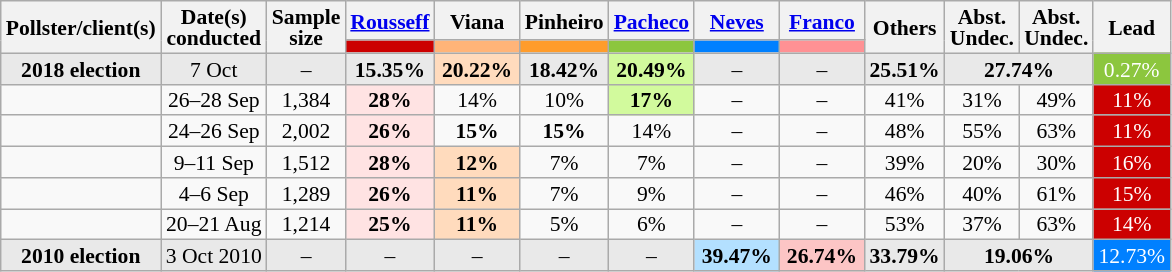<table class="wikitable sortable" style="text-align:center;font-size:90%;line-height:14px;">
<tr>
<th rowspan="2">Pollster/client(s)</th>
<th rowspan="2">Date(s)<br>conducted</th>
<th rowspan="2" data-sort-type="number">Sample<br>size</th>
<th class="unsortable" style="width:50px;"><a href='#'>Rousseff</a><br></th>
<th class="unsortable" style="width:50px;">Viana<br></th>
<th class="unsortable" style="width:50px;">Pinheiro<br></th>
<th class="unsortable" style="width:50px;"><a href='#'>Pacheco</a><br></th>
<th class="unsortable" style="width:50px;"><a href='#'>Neves</a><br></th>
<th class="unsortable" style="width:50px;"><a href='#'>Franco</a><br></th>
<th rowspan="2" class="unsortable">Others</th>
<th rowspan="2" class="unsortable">Abst.<br>Undec.<br></th>
<th rowspan="2" class="unsortable">Abst.<br>Undec.<br></th>
<th rowspan="2" data-sort-type="number">Lead</th>
</tr>
<tr>
<th data-sort-type="number" class="sortable" style="background:#CC0000;"></th>
<th data-sort-type="number" class="sortable" style="background:#FFB478;"></th>
<th data-sort-type="number" class="sortable" style="background:#FF9C2B;"></th>
<th data-sort-type="number" class="sortable" style="background:#8CC63E;"></th>
<th data-sort-type="number" class="sortable" style="background:#0080FF;"></th>
<th data-sort-type="number" class="sortable" style="background:#FF9194;"></th>
</tr>
<tr style="background:#E9E9E9;">
<td><strong>2018 election</strong></td>
<td>7 Oct</td>
<td>–</td>
<td><strong>15.35%</strong></td>
<td style="background:#FFDBBD;"><strong>20.22%</strong></td>
<td><strong>18.42%</strong></td>
<td style="background:#D2FA9D;"><strong>20.49%</strong></td>
<td>–</td>
<td>–</td>
<td><strong>25.51%</strong></td>
<td colspan=2><strong>27.74%</strong></td>
<td style="background:#8CC63E;color:#FFFFFF;">0.27%</td>
</tr>
<tr>
<td></td>
<td>26–28 Sep</td>
<td>1,384</td>
<td style="background:#FFE3E3"><strong>28%</strong></td>
<td>14%</td>
<td>10%</td>
<td style="background:#D2FA9D;"><strong>17%</strong></td>
<td>–</td>
<td>–</td>
<td>41%</td>
<td>31%</td>
<td>49%</td>
<td style="background:#CC0000;color:#FFFFFF;">11%</td>
</tr>
<tr>
<td></td>
<td>24–26 Sep</td>
<td>2,002</td>
<td style="background:#FFE3E3"><strong>26%</strong></td>
<td><strong>15%</strong></td>
<td><strong>15%</strong></td>
<td>14%</td>
<td>–</td>
<td>–</td>
<td>48%</td>
<td>55%</td>
<td>63%</td>
<td style="background:#CC0000;color:#FFFFFF;">11%</td>
</tr>
<tr>
<td></td>
<td>9–11 Sep</td>
<td>1,512</td>
<td style="background:#FFE3E3"><strong>28%</strong></td>
<td style="background:#FFDBBD;"><strong>12%</strong></td>
<td>7%</td>
<td>7%</td>
<td>–</td>
<td>–</td>
<td>39%</td>
<td>20%</td>
<td>30%</td>
<td style="background:#CC0000;color:#FFFFFF;">16%</td>
</tr>
<tr>
<td></td>
<td>4–6 Sep</td>
<td>1,289</td>
<td style="background:#FFE3E3"><strong>26%</strong></td>
<td style="background:#FFDBBD;"><strong>11%</strong></td>
<td>7%</td>
<td>9%</td>
<td>–</td>
<td>–</td>
<td>46%</td>
<td>40%</td>
<td>61%</td>
<td style="background:#CC0000;color:#FFFFFF;">15%</td>
</tr>
<tr>
<td></td>
<td>20–21 Aug</td>
<td>1,214</td>
<td style="background:#FFE3E3"><strong>25%</strong></td>
<td style="background:#FFDBBD;"><strong>11%</strong></td>
<td>5%</td>
<td>6%</td>
<td>–</td>
<td>–</td>
<td>53%</td>
<td>37%</td>
<td>63%</td>
<td style="background:#CC0000;color:#FFFFFF;">14%</td>
</tr>
<tr style="background:#E9E9E9;">
<td><strong>2010 election</strong></td>
<td>3 Oct 2010</td>
<td>–</td>
<td>–</td>
<td>–</td>
<td>–</td>
<td>–</td>
<td style="background:#B3E0FF;"><strong>39.47%</strong></td>
<td style="background:#FCC5C5;"><strong>26.74%</strong></td>
<td><strong>33.79%</strong></td>
<td colspan=2><strong>19.06%</strong></td>
<td style="background:#0080FF;color:#FFFFFF;">12.73%</td>
</tr>
</table>
